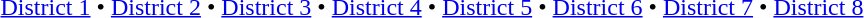<table id=toc class=toc summary=Contents>
<tr>
<td align=center><br><a href='#'>District 1</a> • <a href='#'>District 2</a> • <a href='#'>District 3</a> • <a href='#'>District 4</a> • <a href='#'>District 5</a> • <a href='#'>District 6</a> • <a href='#'>District 7</a> • <a href='#'>District 8</a></td>
</tr>
</table>
